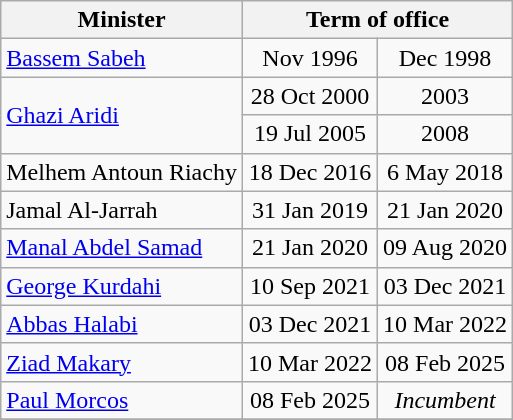<table class="wikitable">
<tr>
<th>Minister</th>
<th colspan=2>Term of office</th>
</tr>
<tr>
<td><a href='#'>Bassem Sabeh</a></td>
<td style="text-align:center;">Nov 1996</td>
<td style="text-align:center;">Dec 1998</td>
</tr>
<tr>
<td rowspan="2"><a href='#'>Ghazi Aridi</a></td>
<td style="text-align:center;">28 Oct 2000</td>
<td style="text-align:center;">2003</td>
</tr>
<tr>
<td style="text-align:center;">19 Jul 2005</td>
<td style="text-align:center;">2008</td>
</tr>
<tr>
<td>Melhem Antoun Riachy</td>
<td style="text-align:center;">18 Dec 2016</td>
<td style="text-align:center;">6 May 2018</td>
</tr>
<tr>
<td>Jamal Al-Jarrah</td>
<td style="text-align:center;">31 Jan 2019</td>
<td style="text-align:center;">21 Jan 2020</td>
</tr>
<tr>
<td><a href='#'>Manal Abdel Samad</a></td>
<td style="text-align:center;">21 Jan 2020</td>
<td style="text-align:center;">09 Aug 2020</td>
</tr>
<tr>
<td><a href='#'>George Kurdahi</a></td>
<td style="text-align:center;">10 Sep 2021</td>
<td style="text-align:center;">03 Dec 2021</td>
</tr>
<tr>
<td><a href='#'>Abbas Halabi</a></td>
<td style="text-align:center;">03 Dec 2021</td>
<td style="text-align:center;">10 Mar 2022</td>
</tr>
<tr>
<td><a href='#'>Ziad Makary</a></td>
<td style="text-align:center;">10 Mar 2022</td>
<td style="text-align:center;">08 Feb 2025</td>
</tr>
<tr>
<td><a href='#'>Paul Morcos</a></td>
<td style="text-align:center;">08 Feb 2025</td>
<td style="text-align:center;"><em>Incumbent</em></td>
</tr>
<tr>
</tr>
</table>
